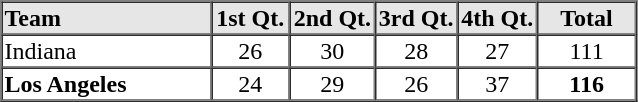<table border=1 cellspacing=0 width=425 style="margin-left:3em;">
<tr style="text-align:center; background-color:#e6e6e6;">
<th align=left width=16%>Team</th>
<th width=6%>1st Qt.</th>
<th width=6%>2nd Qt.</th>
<th width=6%>3rd Qt.</th>
<th width=6%>4th Qt.</th>
<th width=6%>Total</th>
</tr>
<tr style="text-align:center;">
<td align=left>Indiana</td>
<td>26</td>
<td>30</td>
<td>28</td>
<td>27</td>
<td>111</td>
</tr>
<tr style="text-align:center;">
<td align=left><strong>Los Angeles</strong></td>
<td>24</td>
<td>29</td>
<td>26</td>
<td>37</td>
<td><strong>116</strong></td>
</tr>
<tr style="text-align:center;">
</tr>
</table>
